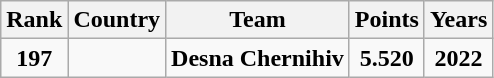<table class="wikitable" style="text-align: center;">
<tr>
<th>Rank</th>
<th>Country</th>
<th>Team</th>
<th>Points</th>
<th>Years</th>
</tr>
<tr>
<td><strong>197</strong></td>
<td></td>
<td><strong>Desna Chernihiv</strong></td>
<td><strong>5.520</strong></td>
<td><strong>2022</strong></td>
</tr>
</table>
